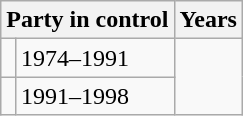<table class="wikitable">
<tr>
<th colspan=2>Party in control</th>
<th>Years</th>
</tr>
<tr>
<td></td>
<td>1974–1991</td>
</tr>
<tr>
<td></td>
<td>1991–1998</td>
</tr>
</table>
